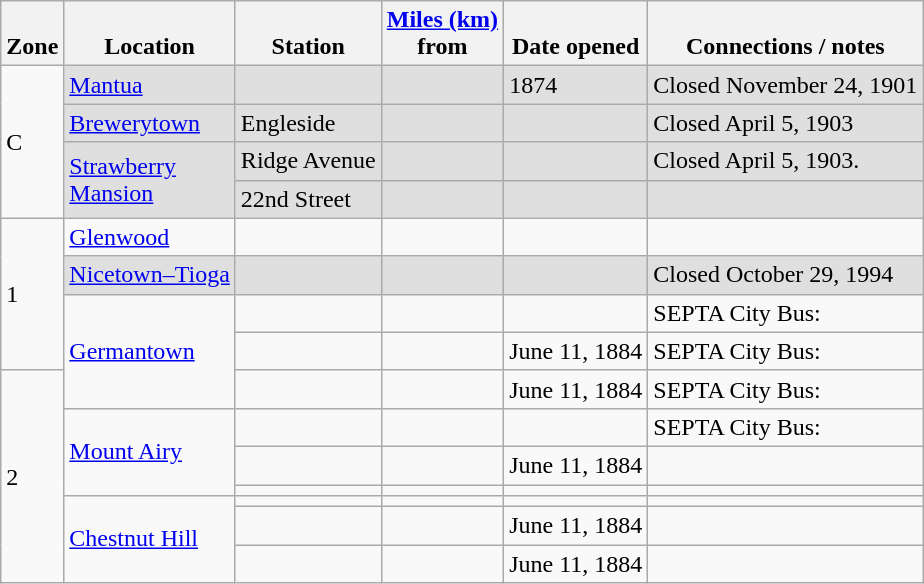<table class="wikitable">
<tr style="vertical-align:bottom;"|>
<th>Zone</th>
<th>Location</th>
<th>Station</th>
<th><a href='#'>Miles (km)</a><br>from<br></th>
<th>Date opened</th>
<th class="nowrap">Connections / notes</th>
</tr>
<tr>
<td rowspan=4>C</td>
<td bgcolor="dfdfdf"><a href='#'>Mantua</a></td>
<td bgcolor="dfdfdf"></td>
<td bgcolor="dfdfdf"></td>
<td bgcolor="dfdfdf">1874</td>
<td bgcolor="dfdfdf">Closed November 24, 1901</td>
</tr>
<tr bgcolor=dfdfdf>
<td><a href='#'>Brewerytown</a></td>
<td>Engleside</td>
<td></td>
<td></td>
<td>Closed April 5, 1903</td>
</tr>
<tr bgcolor=dfdfdf>
<td rowspan=2><a href='#'>Strawberry<br>Mansion</a></td>
<td>Ridge Avenue</td>
<td></td>
<td></td>
<td>Closed April 5, 1903.</td>
</tr>
<tr bgcolor=dfdfdf>
<td>22nd Street</td>
<td></td>
<td></td>
<td></td>
</tr>
<tr>
<td rowspan=4>1</td>
<td><a href='#'>Glenwood</a></td>
<td></td>
<td></td>
<td></td>
<td></td>
</tr>
<tr bgcolor=dfdfdf>
<td><a href='#'>Nicetown–Tioga</a></td>
<td></td>
<td></td>
<td></td>
<td>Closed October 29, 1994</td>
</tr>
<tr>
<td rowspan=3><a href='#'>Germantown</a></td>
<td> </td>
<td></td>
<td></td>
<td> SEPTA City Bus: </td>
</tr>
<tr>
<td></td>
<td></td>
<td>June 11, 1884</td>
<td> SEPTA City Bus: </td>
</tr>
<tr>
<td rowspan=7>2</td>
<td></td>
<td></td>
<td>June 11, 1884</td>
<td> SEPTA City Bus: </td>
</tr>
<tr>
<td rowspan=3><a href='#'>Mount Airy</a></td>
<td></td>
<td></td>
<td></td>
<td> SEPTA City Bus: </td>
</tr>
<tr>
<td></td>
<td></td>
<td>June 11, 1884</td>
<td></td>
</tr>
<tr>
<td> </td>
<td></td>
<td></td>
<td></td>
</tr>
<tr>
<td rowspan=3><a href='#'>Chestnut Hill</a></td>
<td></td>
<td></td>
<td></td>
<td></td>
</tr>
<tr>
<td></td>
<td></td>
<td>June 11, 1884</td>
<td></td>
</tr>
<tr>
<td> </td>
<td></td>
<td>June 11, 1884</td>
<td></td>
</tr>
</table>
